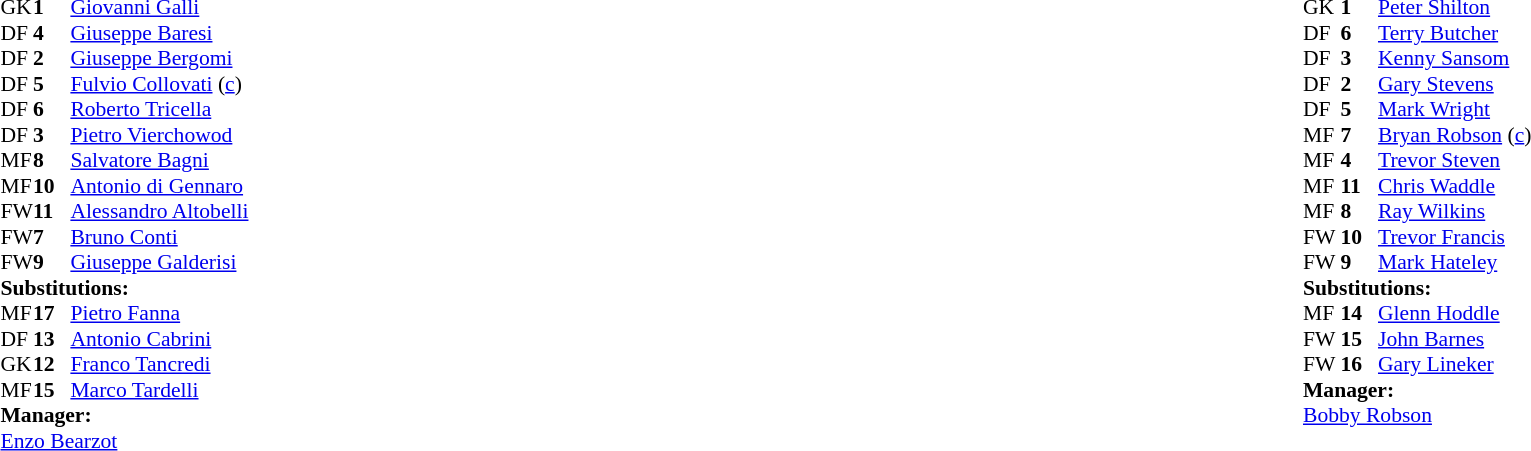<table width="100%">
<tr>
<td valign="top" width="50%"><br><table style="font-size: 90%" cellspacing="0" cellpadding="0">
<tr>
<td colspan="4"></td>
</tr>
<tr>
<th width=" "></th>
<th width="25"></th>
</tr>
<tr>
<td>GK</td>
<td><strong>1</strong></td>
<td><a href='#'>Giovanni Galli</a></td>
<td></td>
<td></td>
</tr>
<tr>
<td>DF</td>
<td><strong>4</strong></td>
<td><a href='#'>Giuseppe Baresi</a></td>
</tr>
<tr>
<td>DF</td>
<td><strong>2</strong></td>
<td><a href='#'>Giuseppe Bergomi</a></td>
</tr>
<tr>
<td>DF</td>
<td><strong>5</strong></td>
<td><a href='#'>Fulvio Collovati</a> (<a href='#'>c</a>)</td>
<td></td>
<td></td>
</tr>
<tr>
<td>DF</td>
<td><strong>6</strong></td>
<td><a href='#'>Roberto Tricella</a></td>
</tr>
<tr>
<td>DF</td>
<td><strong>3</strong></td>
<td><a href='#'>Pietro Vierchowod</a></td>
</tr>
<tr>
<td>MF</td>
<td><strong>8</strong></td>
<td><a href='#'>Salvatore Bagni</a></td>
</tr>
<tr>
<td>MF</td>
<td><strong>10</strong></td>
<td><a href='#'>Antonio di Gennaro</a></td>
</tr>
<tr>
<td>FW</td>
<td><strong>11</strong></td>
<td><a href='#'>Alessandro Altobelli</a></td>
</tr>
<tr>
<td>FW</td>
<td><strong>7</strong></td>
<td><a href='#'>Bruno Conti</a></td>
<td></td>
<td></td>
</tr>
<tr>
<td>FW</td>
<td><strong>9</strong></td>
<td><a href='#'>Giuseppe Galderisi</a></td>
<td></td>
<td></td>
</tr>
<tr>
<td colspan=3><strong>Substitutions:</strong></td>
</tr>
<tr>
<td>MF</td>
<td><strong>17</strong></td>
<td><a href='#'>Pietro Fanna </a></td>
<td></td>
<td></td>
</tr>
<tr>
<td>DF</td>
<td><strong>13</strong></td>
<td><a href='#'>Antonio Cabrini</a></td>
<td></td>
<td></td>
</tr>
<tr>
<td>GK</td>
<td><strong>12</strong></td>
<td><a href='#'>Franco Tancredi</a></td>
<td></td>
<td></td>
</tr>
<tr>
<td>MF</td>
<td><strong>15</strong></td>
<td><a href='#'>Marco Tardelli</a></td>
<td></td>
<td></td>
</tr>
<tr>
<td colspan=3><strong>Manager:</strong></td>
</tr>
<tr>
<td colspan=3><a href='#'>Enzo Bearzot</a></td>
</tr>
</table>
</td>
<td style="vertical-align:top; width:50%;"><br><table style="font-size:90%; margin:auto;" cellspacing="0" cellpadding="0">
<tr>
<th width=25></th>
<th width=25></th>
</tr>
<tr>
<td>GK</td>
<td><strong>1</strong></td>
<td><a href='#'>Peter Shilton</a></td>
</tr>
<tr>
<td>DF</td>
<td><strong>6</strong></td>
<td><a href='#'>Terry Butcher</a></td>
</tr>
<tr>
<td>DF</td>
<td><strong>3</strong></td>
<td><a href='#'>Kenny Sansom</a></td>
</tr>
<tr>
<td>DF</td>
<td><strong>2</strong></td>
<td><a href='#'>Gary Stevens</a></td>
<td></td>
<td></td>
</tr>
<tr>
<td>DF</td>
<td><strong>5</strong></td>
<td><a href='#'>Mark Wright</a></td>
</tr>
<tr>
<td>MF</td>
<td><strong>7</strong></td>
<td><a href='#'>Bryan Robson</a> (<a href='#'>c</a>)</td>
</tr>
<tr>
<td>MF</td>
<td><strong>4</strong></td>
<td><a href='#'>Trevor Steven</a></td>
</tr>
<tr>
<td>MF</td>
<td><strong>11</strong></td>
<td><a href='#'>Chris Waddle</a></td>
<td></td>
<td></td>
</tr>
<tr>
<td>MF</td>
<td><strong>8</strong></td>
<td><a href='#'>Ray Wilkins</a></td>
</tr>
<tr>
<td>FW</td>
<td><strong>10</strong></td>
<td><a href='#'>Trevor Francis</a></td>
<td></td>
<td></td>
</tr>
<tr>
<td>FW</td>
<td><strong>9</strong></td>
<td><a href='#'>Mark Hateley</a></td>
</tr>
<tr>
<td colspan=3><strong>Substitutions:</strong></td>
</tr>
<tr>
<td>MF</td>
<td><strong>14</strong></td>
<td><a href='#'>Glenn Hoddle</a></td>
<td></td>
<td></td>
</tr>
<tr>
<td>FW</td>
<td><strong>15</strong></td>
<td><a href='#'>John Barnes</a></td>
<td></td>
<td></td>
</tr>
<tr>
<td>FW</td>
<td><strong>16</strong></td>
<td><a href='#'>Gary Lineker</a></td>
<td></td>
<td></td>
</tr>
<tr>
<td colspan=3><strong>Manager:</strong></td>
</tr>
<tr>
<td colspan=3><a href='#'>Bobby Robson</a></td>
</tr>
</table>
</td>
</tr>
</table>
